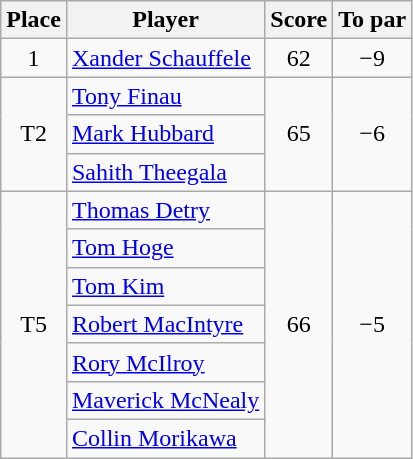<table class="wikitable">
<tr>
<th>Place</th>
<th>Player</th>
<th>Score</th>
<th>To par</th>
</tr>
<tr>
<td align=center>1</td>
<td> <a href='#'>Xander Schauffele</a></td>
<td align=center>62</td>
<td align=center>−9</td>
</tr>
<tr>
<td rowspan=3 align=center>T2</td>
<td> <a href='#'>Tony Finau</a></td>
<td rowspan=3 align=center>65</td>
<td rowspan=3 align=center>−6</td>
</tr>
<tr>
<td> <a href='#'>Mark Hubbard</a></td>
</tr>
<tr>
<td> <a href='#'>Sahith Theegala</a></td>
</tr>
<tr>
<td rowspan=7 align=center>T5</td>
<td> <a href='#'>Thomas Detry</a></td>
<td rowspan=7 align=center>66</td>
<td rowspan=7 align=center>−5</td>
</tr>
<tr>
<td> <a href='#'>Tom Hoge</a></td>
</tr>
<tr>
<td> <a href='#'>Tom Kim</a></td>
</tr>
<tr>
<td> <a href='#'>Robert MacIntyre</a></td>
</tr>
<tr>
<td> <a href='#'>Rory McIlroy</a></td>
</tr>
<tr>
<td> <a href='#'>Maverick McNealy</a></td>
</tr>
<tr>
<td> <a href='#'>Collin Morikawa</a></td>
</tr>
</table>
